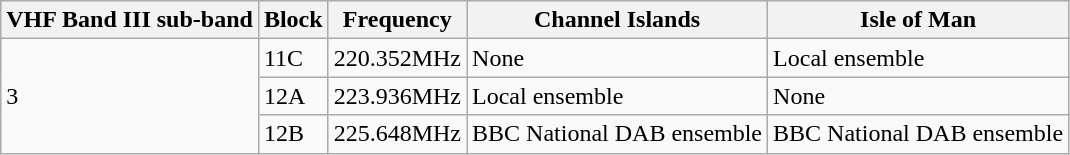<table class="wikitable">
<tr>
<th>VHF Band III sub-band</th>
<th>Block</th>
<th>Frequency</th>
<th>Channel Islands</th>
<th>Isle of Man</th>
</tr>
<tr>
<td rowspan="3">3</td>
<td>11C</td>
<td>220.352MHz</td>
<td>None</td>
<td>Local ensemble</td>
</tr>
<tr>
<td>12A</td>
<td>223.936MHz</td>
<td>Local ensemble</td>
<td>None</td>
</tr>
<tr>
<td>12B</td>
<td>225.648MHz</td>
<td>BBC National DAB ensemble</td>
<td>BBC National DAB ensemble</td>
</tr>
</table>
